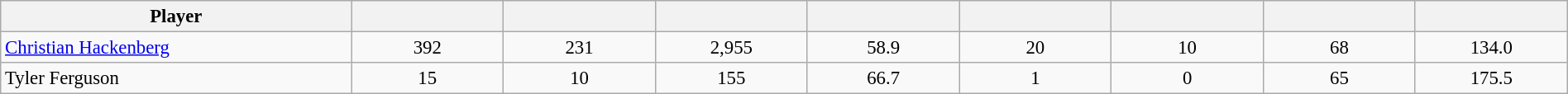<table class="wikitable sortable" style="text-align:center; width:100%; font-size:95%;">
<tr>
<th style="width:15%;">Player</th>
<th style="width:6.5%;"></th>
<th style="width:6.5%;"></th>
<th style="width:6.5%;"></th>
<th style="width:6.5%;"></th>
<th style="width:6.5%;"></th>
<th style="width:6.5%;"></th>
<th style="width:6.5%;"></th>
<th style="width:6.5%;"></th>
</tr>
<tr>
<td align=left><a href='#'>Christian Hackenberg</a></td>
<td>392</td>
<td>231</td>
<td>2,955</td>
<td>58.9</td>
<td>20</td>
<td>10</td>
<td>68</td>
<td>134.0</td>
</tr>
<tr>
<td align=left>Tyler Ferguson</td>
<td>15</td>
<td>10</td>
<td>155</td>
<td>66.7</td>
<td>1</td>
<td>0</td>
<td>65</td>
<td>175.5</td>
</tr>
</table>
